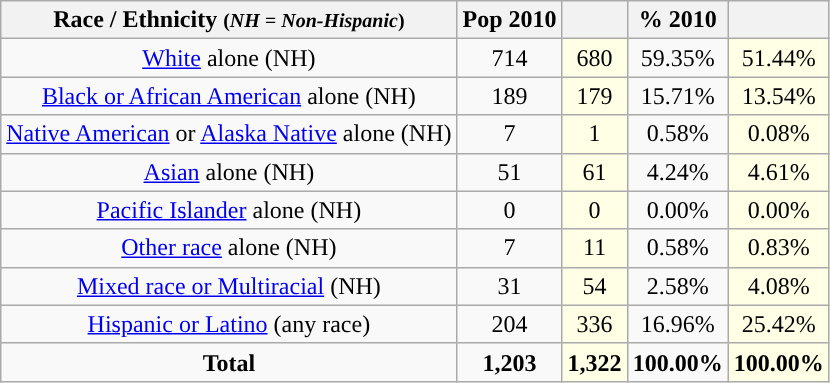<table class="wikitable" style="text-align:center;">
<tr>
<th>Race / Ethnicity <small>(<em>NH = Non-Hispanic</em>)</small></th>
<th>Pop 2010</th>
<th></th>
<th>% 2010</th>
<th></th>
</tr>
<tr>
<td><a href='#'>White</a> alone (NH)</td>
<td>714</td>
<td style='background: #ffffe6;'>680</td>
<td>59.35%</td>
<td style='background: #ffffe6;'>51.44%</td>
</tr>
<tr>
<td><a href='#'>Black or African American</a> alone (NH)</td>
<td>189</td>
<td style='background: #ffffe6;'>179</td>
<td>15.71%</td>
<td style='background: #ffffe6;'>13.54%</td>
</tr>
<tr>
<td><a href='#'>Native American</a> or <a href='#'>Alaska Native</a> alone (NH)</td>
<td>7</td>
<td style='background: #ffffe6;'>1</td>
<td>0.58%</td>
<td style='background: #ffffe6;'>0.08%</td>
</tr>
<tr>
<td><a href='#'>Asian</a> alone (NH)</td>
<td>51</td>
<td style='background: #ffffe6;'>61</td>
<td>4.24%</td>
<td style='background: #ffffe6;'>4.61%</td>
</tr>
<tr>
<td><a href='#'>Pacific Islander</a> alone (NH)</td>
<td>0</td>
<td style='background: #ffffe6;'>0</td>
<td>0.00%</td>
<td style='background: #ffffe6;'>0.00%</td>
</tr>
<tr>
<td><a href='#'>Other race</a> alone (NH)</td>
<td>7</td>
<td style='background: #ffffe6;'>11</td>
<td>0.58%</td>
<td style='background: #ffffe6;'>0.83%</td>
</tr>
<tr>
<td><a href='#'>Mixed race or Multiracial</a> (NH)</td>
<td>31</td>
<td style='background: #ffffe6;'>54</td>
<td>2.58%</td>
<td style='background: #ffffe6;'>4.08%</td>
</tr>
<tr>
<td><a href='#'>Hispanic or Latino</a> (any race)</td>
<td>204</td>
<td style='background: #ffffe6;'>336</td>
<td>16.96%</td>
<td style='background: #ffffe6;'>25.42%</td>
</tr>
<tr>
<td><strong>Total</strong></td>
<td><strong>1,203</strong></td>
<td style='background: #ffffe6;'><strong>1,322</strong></td>
<td><strong>100.00%</strong></td>
<td style='background: #ffffe6;'><strong>100.00%</strong></td>
</tr>
</table>
